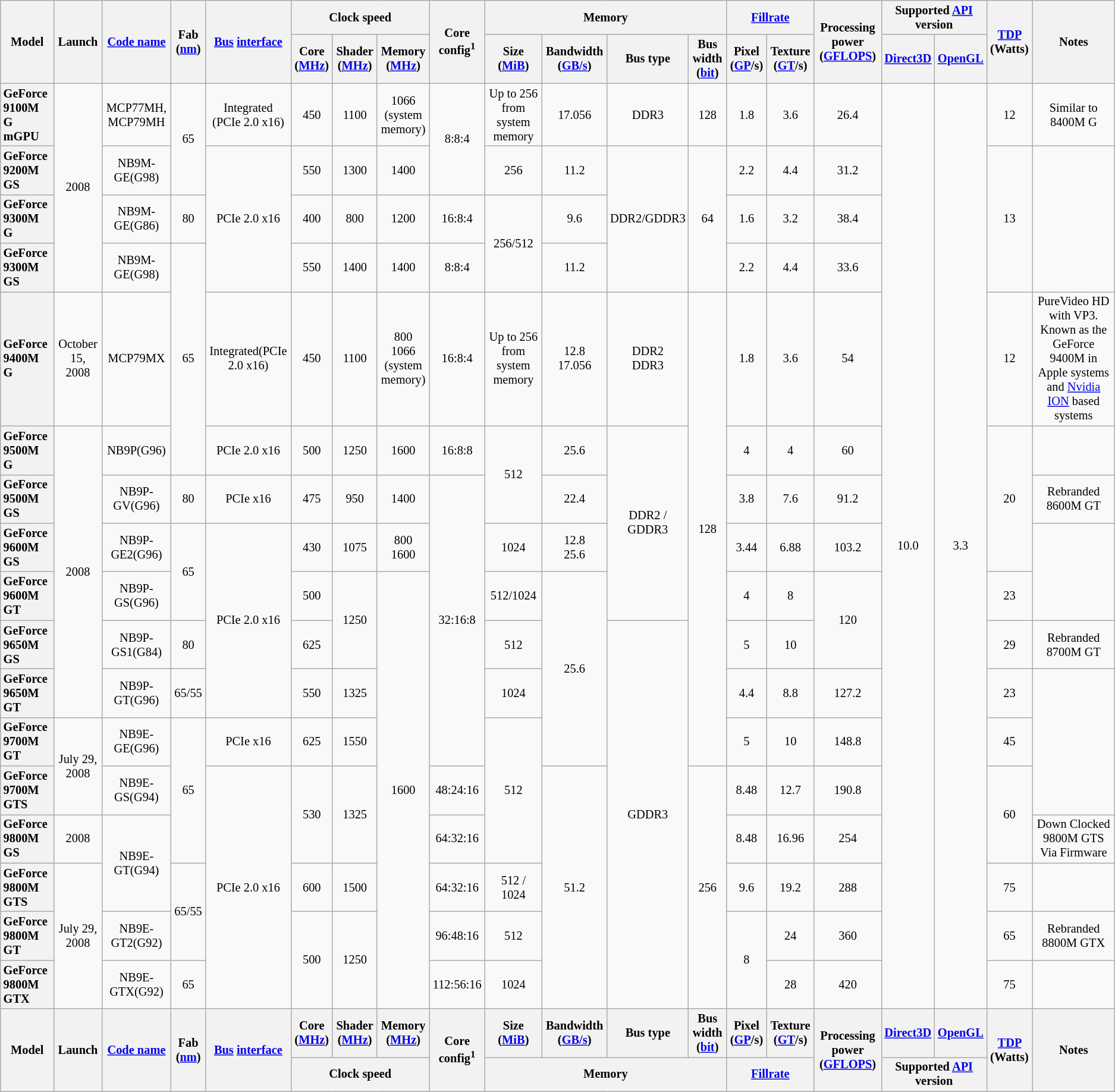<table class="mw-datatable wikitable sortable sort-under" style="font-size:85%; text-align:center;">
<tr>
<th rowspan=2>Model</th>
<th rowspan=2>Launch</th>
<th rowspan=2><a href='#'>Code name</a></th>
<th rowspan=2>Fab (<a href='#'>nm</a>)</th>
<th rowspan=2><a href='#'>Bus</a> <a href='#'>interface</a></th>
<th colspan="3">Clock speed</th>
<th rowspan="2">Core config<sup>1</sup></th>
<th colspan=4>Memory</th>
<th colspan="2"><a href='#'>Fillrate</a></th>
<th rowspan="2">Processing power (<a href='#'>GFLOPS</a>)</th>
<th colspan="2">Supported <a href='#'>API</a> version</th>
<th rowspan=2><a href='#'>TDP</a> (Watts)</th>
<th rowspan=2>Notes</th>
</tr>
<tr>
<th>Core (<a href='#'>MHz</a>)</th>
<th>Shader (<a href='#'>MHz</a>)</th>
<th>Memory (<a href='#'>MHz</a>)</th>
<th>Size (<a href='#'>MiB</a>)</th>
<th>Bandwidth (<a href='#'>GB/s</a>)</th>
<th>Bus type</th>
<th>Bus width (<a href='#'>bit</a>)</th>
<th>Pixel (<a href='#'>GP</a>/s)</th>
<th>Texture (<a href='#'>GT</a>/s)</th>
<th><a href='#'>Direct3D</a></th>
<th><a href='#'>OpenGL</a></th>
</tr>
<tr>
<th style="text-align:left;">GeForce 9100M G <br>mGPU</th>
<td rowspan="4">2008</td>
<td>MCP77MH, MCP79MH</td>
<td rowspan="2">65</td>
<td>Integrated <br>(PCIe 2.0 x16)</td>
<td>450</td>
<td>1100</td>
<td>1066<br>(system memory)</td>
<td rowspan="2">8:8:4</td>
<td>Up to 256 from system memory</td>
<td>17.056</td>
<td>DDR3</td>
<td>128</td>
<td>1.8</td>
<td>3.6</td>
<td>26.4</td>
<td rowspan="17">10.0</td>
<td rowspan="17">3.3</td>
<td>12</td>
<td>Similar to 8400M G</td>
</tr>
<tr>
<th style="text-align:left;">GeForce 9200M GS</th>
<td>NB9M-GE(G98)</td>
<td rowspan="3">PCIe 2.0 x16</td>
<td>550</td>
<td>1300</td>
<td>1400</td>
<td>256</td>
<td>11.2</td>
<td rowspan="3">DDR2/GDDR3</td>
<td rowspan="3">64</td>
<td>2.2</td>
<td>4.4</td>
<td>31.2</td>
<td rowspan="3">13</td>
<td rowspan="3"></td>
</tr>
<tr>
<th style="text-align:left;">GeForce 9300M G</th>
<td>NB9M-GE(G86)</td>
<td>80</td>
<td>400</td>
<td>800</td>
<td>1200</td>
<td>16:8:4</td>
<td rowspan="2">256/512</td>
<td>9.6</td>
<td>1.6</td>
<td>3.2</td>
<td>38.4</td>
</tr>
<tr>
<th style="text-align:left;">GeForce 9300M GS</th>
<td>NB9M-GE(G98)</td>
<td rowspan="3">65</td>
<td>550</td>
<td>1400</td>
<td>1400</td>
<td>8:8:4</td>
<td>11.2</td>
<td>2.2</td>
<td>4.4</td>
<td>33.6</td>
</tr>
<tr>
<th style="text-align:left;">GeForce 9400M G</th>
<td>October 15, 2008</td>
<td>MCP79MX</td>
<td>Integrated(PCIe 2.0 x16)</td>
<td>450</td>
<td>1100</td>
<td>800<br>1066<br>(system memory)</td>
<td>16:8:4</td>
<td>Up to 256 from system memory</td>
<td>12.8<br>17.056</td>
<td>DDR2<br>DDR3</td>
<td rowspan="8">128</td>
<td>1.8</td>
<td>3.6</td>
<td>54</td>
<td>12</td>
<td>PureVideo HD with VP3. Known as the GeForce 9400M in Apple systems and <a href='#'>Nvidia ION</a> based systems</td>
</tr>
<tr>
<th style="text-align:left;">GeForce 9500M G</th>
<td rowspan="6">2008</td>
<td>NB9P(G96)</td>
<td>PCIe 2.0 x16</td>
<td>500</td>
<td>1250</td>
<td>1600</td>
<td>16:8:8</td>
<td rowspan="2">512</td>
<td>25.6</td>
<td rowspan="4">DDR2 / GDDR3</td>
<td>4</td>
<td>4</td>
<td>60</td>
<td rowspan="3">20</td>
<td></td>
</tr>
<tr>
<th style="text-align:left;">GeForce 9500M GS</th>
<td>NB9P-GV(G96)</td>
<td>80</td>
<td>PCIe x16</td>
<td>475</td>
<td>950</td>
<td>1400</td>
<td rowspan="6">32:16:8</td>
<td>22.4</td>
<td>3.8</td>
<td>7.6</td>
<td>91.2</td>
<td>Rebranded 8600M GT</td>
</tr>
<tr>
<th style="text-align:left;">GeForce 9600M GS</th>
<td>NB9P-GE2(G96)</td>
<td rowspan="2">65</td>
<td rowspan="4">PCIe 2.0 x16</td>
<td>430</td>
<td>1075</td>
<td>800<br>1600</td>
<td>1024</td>
<td>12.8<br>25.6</td>
<td>3.44</td>
<td>6.88</td>
<td>103.2</td>
<td rowspan="2"></td>
</tr>
<tr>
<th style="text-align:left;">GeForce 9600M GT</th>
<td>NB9P-GS(G96)</td>
<td>500</td>
<td rowspan="2">1250</td>
<td rowspan="9">1600</td>
<td>512/1024</td>
<td rowspan="4">25.6</td>
<td>4</td>
<td>8</td>
<td rowspan="2">120</td>
<td>23</td>
</tr>
<tr>
<th style="text-align:left;">GeForce 9650M GS</th>
<td>NB9P-GS1(G84)</td>
<td>80</td>
<td>625</td>
<td>512</td>
<td rowspan="8">GDDR3</td>
<td>5</td>
<td>10</td>
<td>29</td>
<td>Rebranded 8700M GT</td>
</tr>
<tr>
<th style="text-align:left;">GeForce 9650M GT</th>
<td>NB9P-GT(G96)</td>
<td>65/55</td>
<td>550</td>
<td>1325</td>
<td>1024</td>
<td>4.4</td>
<td>8.8</td>
<td>127.2</td>
<td>23</td>
<td rowspan="3"></td>
</tr>
<tr>
<th style="text-align:left;">GeForce 9700M GT</th>
<td rowspan="2">July 29, 2008</td>
<td>NB9E-GE(G96)</td>
<td rowspan="3">65</td>
<td>PCIe x16</td>
<td>625</td>
<td>1550</td>
<td rowspan="3">512</td>
<td>5</td>
<td>10</td>
<td>148.8</td>
<td>45</td>
</tr>
<tr>
<th style="text-align:left;">GeForce 9700M GTS</th>
<td>NB9E-GS(G94)</td>
<td rowspan="5">PCIe 2.0 x16</td>
<td rowspan="2">530</td>
<td rowspan="2">1325</td>
<td>48:24:16</td>
<td rowspan="5">51.2</td>
<td rowspan="5">256</td>
<td>8.48</td>
<td>12.7</td>
<td>190.8</td>
<td rowspan="2">60</td>
</tr>
<tr>
<th style="text-align:left;">GeForce 9800M GS</th>
<td>2008</td>
<td rowspan="2">NB9E-GT(G94)</td>
<td>64:32:16</td>
<td>8.48</td>
<td>16.96</td>
<td>254</td>
<td>Down Clocked 9800M GTS Via Firmware</td>
</tr>
<tr>
<th style="text-align:left;">GeForce 9800M GTS</th>
<td rowspan="3">July 29, 2008</td>
<td rowspan="2">65/55</td>
<td>600</td>
<td>1500</td>
<td>64:32:16</td>
<td>512 / 1024</td>
<td>9.6</td>
<td>19.2</td>
<td>288</td>
<td>75</td>
<td></td>
</tr>
<tr>
<th style="text-align:left;">GeForce 9800M GT</th>
<td>NB9E-GT2(G92)</td>
<td rowspan="2">500</td>
<td rowspan="2">1250</td>
<td>96:48:16</td>
<td>512</td>
<td rowspan="2">8</td>
<td>24</td>
<td>360</td>
<td>65</td>
<td>Rebranded 8800M GTX</td>
</tr>
<tr>
<th style="text-align:left;">GeForce 9800M GTX</th>
<td>NB9E-GTX(G92)</td>
<td>65</td>
<td>112:56:16</td>
<td>1024</td>
<td>28</td>
<td>420</td>
<td>75</td>
<td></td>
</tr>
<tr>
<th rowspan=2>Model</th>
<th rowspan=2>Launch</th>
<th rowspan=2><a href='#'>Code name</a></th>
<th rowspan=2>Fab (<a href='#'>nm</a>)</th>
<th rowspan=2><a href='#'>Bus</a> <a href='#'>interface</a></th>
<th>Core (<a href='#'>MHz</a>)</th>
<th>Shader (<a href='#'>MHz</a>)</th>
<th>Memory (<a href='#'>MHz</a>)</th>
<th rowspan="2">Core config<sup>1</sup></th>
<th>Size (<a href='#'>MiB</a>)</th>
<th>Bandwidth (<a href='#'>GB/s</a>)</th>
<th>Bus type</th>
<th>Bus width (<a href='#'>bit</a>)</th>
<th>Pixel (<a href='#'>GP</a>/s)</th>
<th>Texture (<a href='#'>GT</a>/s)</th>
<th rowspan="2">Processing power (<a href='#'>GFLOPS</a>)</th>
<th><a href='#'>Direct3D</a></th>
<th><a href='#'>OpenGL</a></th>
<th rowspan=2><a href='#'>TDP</a> (Watts)</th>
<th rowspan=2>Notes</th>
</tr>
<tr>
<th colspan=3>Clock speed</th>
<th colspan=4>Memory</th>
<th colspan="2"><a href='#'>Fillrate</a></th>
<th colspan="2">Supported <a href='#'>API</a> version</th>
</tr>
</table>
